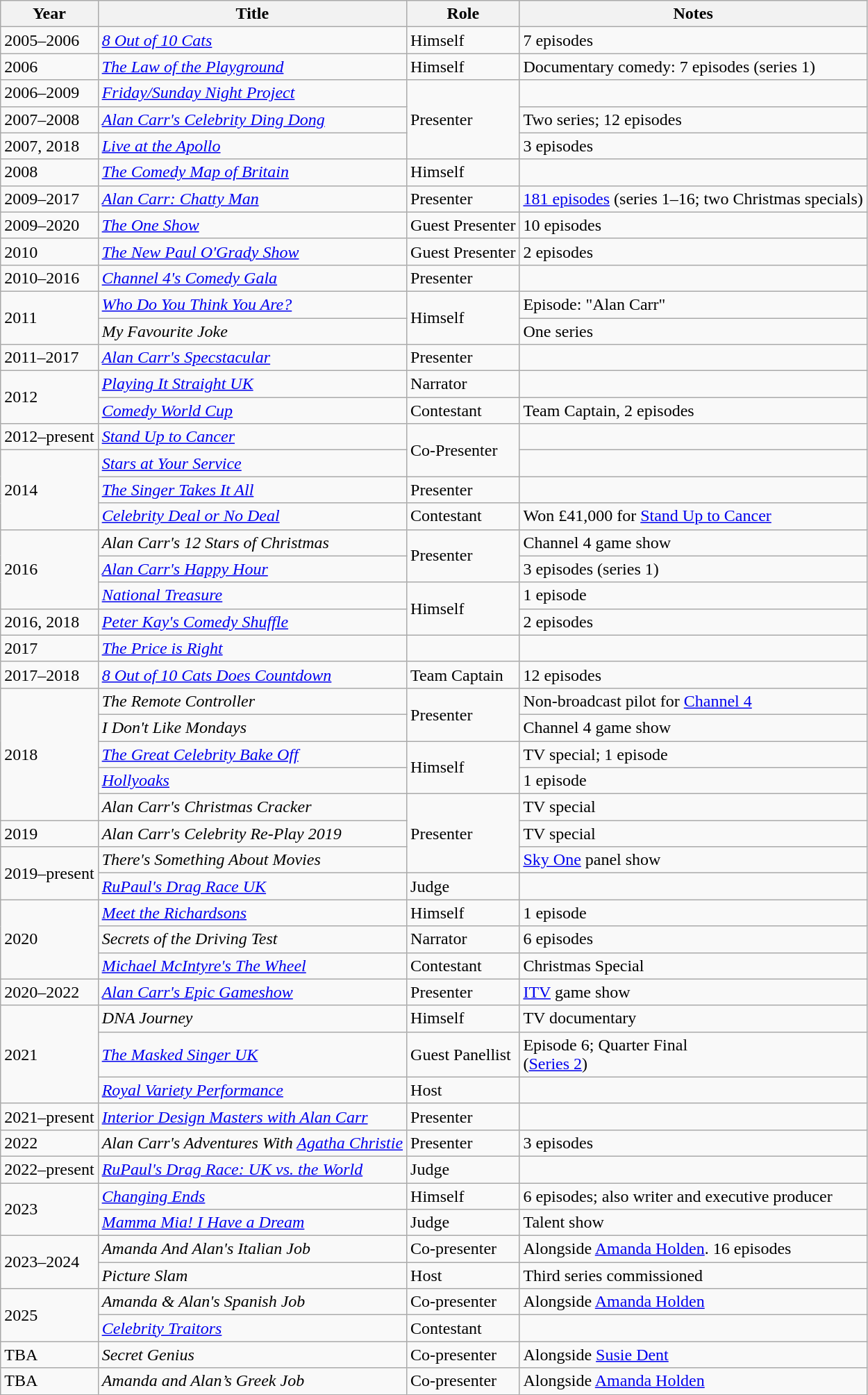<table class="wikitable sortable">
<tr>
<th>Year</th>
<th>Title</th>
<th>Role</th>
<th>Notes</th>
</tr>
<tr>
<td>2005–2006</td>
<td><em><a href='#'>8 Out of 10 Cats</a></em></td>
<td>Himself</td>
<td>7 episodes</td>
</tr>
<tr>
<td>2006</td>
<td><em><a href='#'>The Law of the Playground</a></em></td>
<td>Himself</td>
<td>Documentary comedy: 7 episodes (series 1)</td>
</tr>
<tr>
<td>2006–2009</td>
<td><em><a href='#'>Friday/Sunday Night Project</a></em></td>
<td rowspan="3">Presenter</td>
<td></td>
</tr>
<tr>
<td>2007–2008</td>
<td><em><a href='#'>Alan Carr's Celebrity Ding Dong</a></em></td>
<td>Two series; 12 episodes</td>
</tr>
<tr>
<td>2007, 2018</td>
<td><a href='#'><em>Live at the Apollo</em></a></td>
<td>3 episodes</td>
</tr>
<tr>
<td>2008</td>
<td><em><a href='#'>The Comedy Map of Britain</a></em></td>
<td>Himself</td>
<td></td>
</tr>
<tr>
<td>2009–2017</td>
<td><em><a href='#'>Alan Carr: Chatty Man</a></em></td>
<td>Presenter</td>
<td><a href='#'>181 episodes</a> (series 1–16; two Christmas specials)</td>
</tr>
<tr>
<td>2009–2020</td>
<td><em><a href='#'>The One Show</a></em></td>
<td>Guest Presenter</td>
<td>10 episodes</td>
</tr>
<tr>
<td>2010</td>
<td><em><a href='#'>The New Paul O'Grady Show</a></em></td>
<td>Guest Presenter</td>
<td>2 episodes</td>
</tr>
<tr>
<td>2010–2016</td>
<td><em><a href='#'>Channel 4's Comedy Gala</a></em></td>
<td>Presenter</td>
<td></td>
</tr>
<tr>
<td rowspan="2">2011</td>
<td><em><a href='#'>Who Do You Think You Are?</a></em></td>
<td rowspan="2">Himself</td>
<td>Episode: "Alan Carr"</td>
</tr>
<tr>
<td><em>My Favourite Joke</em></td>
<td>One series</td>
</tr>
<tr>
<td>2011–2017</td>
<td><em><a href='#'>Alan Carr's Specstacular</a></em></td>
<td>Presenter</td>
<td></td>
</tr>
<tr>
<td rowspan="2">2012</td>
<td><em><a href='#'>Playing It Straight UK</a></em></td>
<td>Narrator</td>
<td></td>
</tr>
<tr>
<td><em><a href='#'>Comedy World Cup</a></em></td>
<td>Contestant</td>
<td>Team Captain, 2 episodes</td>
</tr>
<tr>
<td>2012–present</td>
<td><em><a href='#'>Stand Up to Cancer</a></em></td>
<td rowspan="2">Co-Presenter</td>
<td></td>
</tr>
<tr>
<td rowspan="3">2014</td>
<td><em><a href='#'>Stars at Your Service</a></em></td>
<td></td>
</tr>
<tr>
<td><em><a href='#'>The Singer Takes It All</a></em></td>
<td>Presenter</td>
<td></td>
</tr>
<tr>
<td><em><a href='#'>Celebrity Deal or No Deal</a></em></td>
<td>Contestant</td>
<td>Won £41,000 for <a href='#'>Stand Up to Cancer</a></td>
</tr>
<tr>
<td rowspan="3">2016</td>
<td><em>Alan Carr's 12 Stars of Christmas</em></td>
<td rowspan="2">Presenter</td>
<td>Channel 4 game show</td>
</tr>
<tr>
<td><em><a href='#'>Alan Carr's Happy Hour</a></em></td>
<td>3 episodes (series 1)</td>
</tr>
<tr>
<td><a href='#'><em>National Treasure</em></a></td>
<td rowspan="2">Himself</td>
<td>1 episode</td>
</tr>
<tr>
<td>2016, 2018</td>
<td><em><a href='#'>Peter Kay's Comedy Shuffle</a></em></td>
<td>2 episodes</td>
</tr>
<tr>
<td>2017</td>
<td><em><a href='#'>The Price is Right</a></em></td>
<td></td>
<td></td>
</tr>
<tr>
<td>2017–2018</td>
<td><em><a href='#'>8 Out of 10 Cats Does Countdown</a></em></td>
<td>Team Captain</td>
<td>12 episodes</td>
</tr>
<tr>
<td rowspan="5">2018</td>
<td><em>The Remote Controller</em></td>
<td rowspan="2">Presenter</td>
<td>Non-broadcast pilot for <a href='#'>Channel 4</a></td>
</tr>
<tr>
<td><em>I Don't Like Mondays</em></td>
<td>Channel 4 game show</td>
</tr>
<tr>
<td><a href='#'><em>The Great Celebrity Bake Off</em></a></td>
<td rowspan="2">Himself</td>
<td>TV special; 1 episode</td>
</tr>
<tr>
<td><em><a href='#'>Hollyoaks</a></em></td>
<td>1 episode</td>
</tr>
<tr>
<td><em>Alan Carr's Christmas Cracker</em></td>
<td rowspan="3">Presenter</td>
<td>TV special</td>
</tr>
<tr>
<td>2019</td>
<td><em>Alan Carr's Celebrity Re-Play 2019</em></td>
<td>TV special</td>
</tr>
<tr>
<td rowspan=2>2019–present</td>
<td><em>There's Something About Movies</em></td>
<td><a href='#'>Sky One</a> panel show</td>
</tr>
<tr>
<td><em><a href='#'>RuPaul's Drag Race UK</a></em></td>
<td>Judge</td>
<td></td>
</tr>
<tr>
<td rowspan="3">2020</td>
<td><em><a href='#'>Meet the Richardsons</a></em></td>
<td>Himself</td>
<td>1 episode</td>
</tr>
<tr>
<td><em>Secrets of the Driving Test</em></td>
<td>Narrator</td>
<td>6 episodes</td>
</tr>
<tr>
<td><em><a href='#'>Michael McIntyre's The Wheel</a></em></td>
<td>Contestant</td>
<td>Christmas Special</td>
</tr>
<tr>
<td>2020–2022</td>
<td><em><a href='#'>Alan Carr's Epic Gameshow</a></em></td>
<td>Presenter</td>
<td><a href='#'>ITV</a> game show</td>
</tr>
<tr>
<td rowspan="3">2021</td>
<td><em>DNA Journey</em></td>
<td>Himself</td>
<td>TV documentary</td>
</tr>
<tr>
<td><em><a href='#'>The Masked Singer UK</a></em></td>
<td>Guest Panellist</td>
<td>Episode 6; Quarter Final<br>(<a href='#'>Series 2</a>)</td>
</tr>
<tr>
<td><em><a href='#'>Royal Variety Performance</a></em></td>
<td>Host</td>
<td></td>
</tr>
<tr>
<td>2021–present</td>
<td><em><a href='#'>Interior Design Masters with Alan Carr</a></em></td>
<td>Presenter</td>
<td></td>
</tr>
<tr>
<td>2022</td>
<td><em>Alan Carr's Adventures With <a href='#'>Agatha Christie</a></em></td>
<td>Presenter</td>
<td>3 episodes</td>
</tr>
<tr>
<td>2022–present</td>
<td><em><a href='#'>RuPaul's Drag Race: UK vs. the World</a></em></td>
<td>Judge</td>
<td></td>
</tr>
<tr>
<td rowspan="2">2023</td>
<td><em><a href='#'>Changing Ends</a></em></td>
<td>Himself</td>
<td>6 episodes; also writer and executive producer</td>
</tr>
<tr>
<td><em><a href='#'>Mamma Mia! I Have a Dream</a></em></td>
<td>Judge</td>
<td>Talent show</td>
</tr>
<tr>
<td rowspan="2">2023–2024</td>
<td><em>Amanda And Alan's Italian Job</em></td>
<td>Co-presenter</td>
<td>Alongside <a href='#'>Amanda Holden</a>. 16 episodes</td>
</tr>
<tr>
<td><em>Picture Slam</em></td>
<td>Host</td>
<td>Third series commissioned</td>
</tr>
<tr>
<td rowspan="2">2025</td>
<td><em>Amanda & Alan's Spanish Job</em></td>
<td>Co-presenter</td>
<td>Alongside <a href='#'>Amanda Holden</a></td>
</tr>
<tr>
<td><em><a href='#'>Celebrity Traitors</a></em></td>
<td>Contestant</td>
<td></td>
</tr>
<tr>
<td>TBA</td>
<td><em>Secret Genius</em></td>
<td>Co-presenter</td>
<td>Alongside <a href='#'>Susie Dent</a></td>
</tr>
<tr>
<td>TBA</td>
<td><em>Amanda and Alan’s Greek Job</em></td>
<td>Co-presenter</td>
<td>Alongside <a href='#'>Amanda Holden</a></td>
</tr>
</table>
